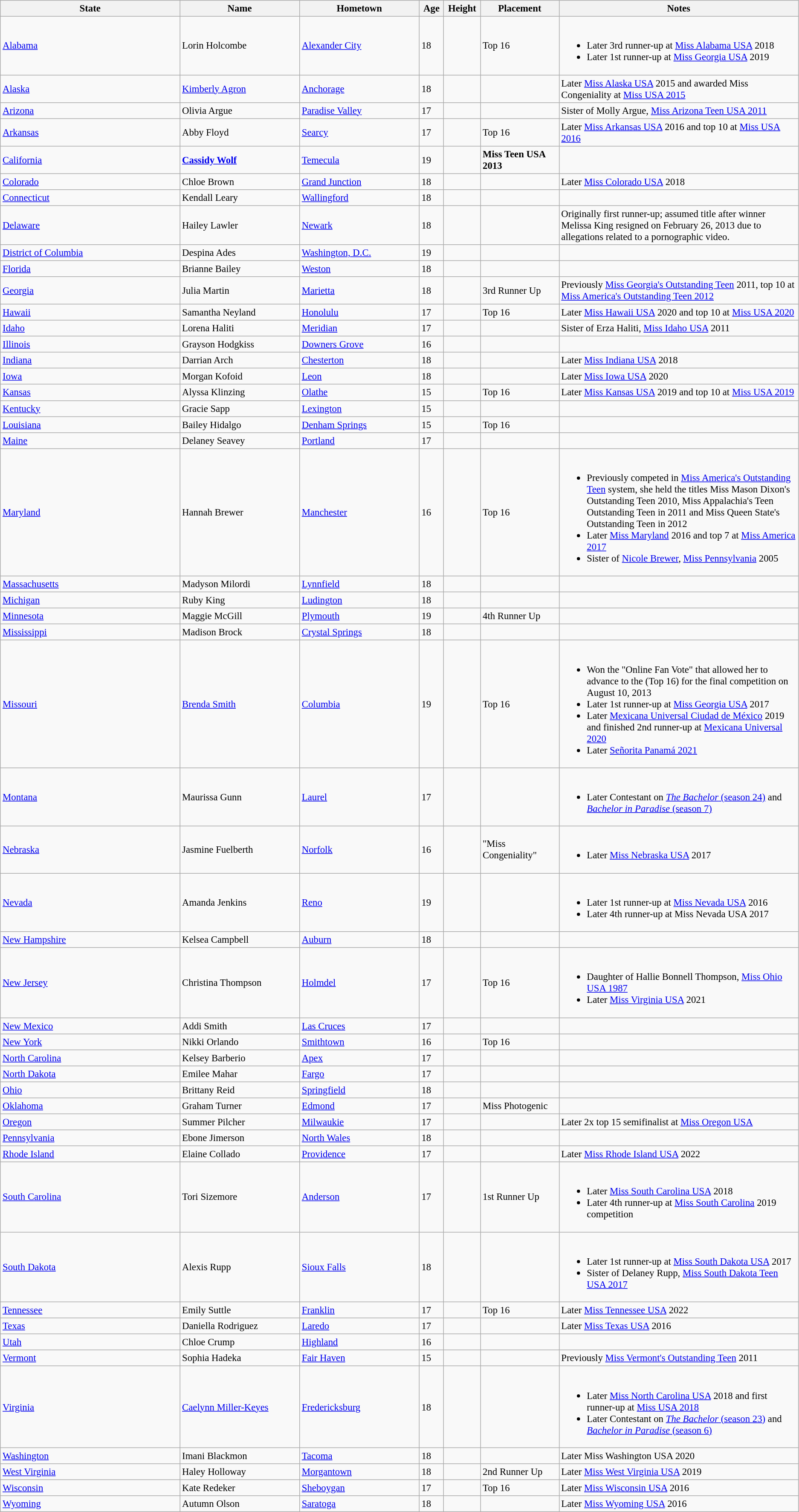<table class="wikitable sortable" style="font-size:95%;">
<tr>
<th style="width:15%;">State</th>
<th style="width:10%;">Name</th>
<th style="width:10%;">Hometown</th>
<th style="width:1%;">Age</th>
<th style="width:1%;">Height</th>
<th style="width:5%;">Placement</th>
<th style="width:20%;">Notes</th>
</tr>
<tr>
<td><a href='#'>Alabama</a></td>
<td>Lorin Holcombe</td>
<td><a href='#'>Alexander City</a></td>
<td>18</td>
<td></td>
<td>Top 16</td>
<td><br><ul><li>Later 3rd runner-up at <a href='#'>Miss Alabama USA</a> 2018</li><li>Later 1st runner-up at <a href='#'>Miss Georgia USA</a> 2019</li></ul></td>
</tr>
<tr>
<td><a href='#'>Alaska</a></td>
<td><a href='#'>Kimberly Agron</a></td>
<td><a href='#'>Anchorage</a></td>
<td>18</td>
<td></td>
<td></td>
<td>Later <a href='#'>Miss Alaska USA</a> 2015 and awarded Miss Congeniality at <a href='#'>Miss USA 2015</a></td>
</tr>
<tr>
<td><a href='#'>Arizona</a></td>
<td>Olivia Argue</td>
<td><a href='#'>Paradise Valley</a></td>
<td>17</td>
<td> </td>
<td></td>
<td>Sister of Molly Argue, <a href='#'>Miss Arizona Teen USA 2011</a></td>
</tr>
<tr>
<td><a href='#'>Arkansas</a></td>
<td>Abby Floyd</td>
<td><a href='#'>Searcy</a></td>
<td>17</td>
<td></td>
<td>Top 16</td>
<td>Later <a href='#'>Miss Arkansas USA</a> 2016 and top 10 at <a href='#'>Miss USA 2016</a></td>
</tr>
<tr>
<td><a href='#'>California</a></td>
<td><strong><a href='#'>Cassidy Wolf</a></strong></td>
<td><a href='#'>Temecula</a></td>
<td>19</td>
<td></td>
<td><strong>Miss Teen USA 2013</strong></td>
<td></td>
</tr>
<tr>
<td><a href='#'>Colorado</a></td>
<td>Chloe Brown</td>
<td><a href='#'>Grand Junction</a></td>
<td>18</td>
<td></td>
<td></td>
<td>Later <a href='#'>Miss Colorado USA</a> 2018</td>
</tr>
<tr>
<td><a href='#'>Connecticut</a></td>
<td>Kendall Leary</td>
<td><a href='#'>Wallingford</a></td>
<td>18</td>
<td></td>
<td></td>
<td></td>
</tr>
<tr>
<td><a href='#'>Delaware</a></td>
<td>Hailey Lawler</td>
<td><a href='#'>Newark</a></td>
<td>18</td>
<td></td>
<td></td>
<td>Originally first runner-up; assumed title after winner Melissa King resigned on February 26, 2013 due to allegations related to a pornographic video.</td>
</tr>
<tr>
<td><a href='#'>District of Columbia</a></td>
<td>Despina Ades</td>
<td><a href='#'>Washington, D.C.</a></td>
<td>19</td>
<td></td>
<td></td>
<td></td>
</tr>
<tr>
<td><a href='#'>Florida</a></td>
<td>Brianne Bailey</td>
<td><a href='#'>Weston</a></td>
<td>18</td>
<td></td>
<td></td>
<td></td>
</tr>
<tr>
<td><a href='#'>Georgia</a></td>
<td>Julia Martin</td>
<td><a href='#'>Marietta</a></td>
<td>18</td>
<td></td>
<td>3rd Runner Up</td>
<td>Previously <a href='#'>Miss Georgia's Outstanding Teen</a> 2011, top 10 at <a href='#'>Miss America's Outstanding Teen 2012</a></td>
</tr>
<tr>
<td><a href='#'>Hawaii</a></td>
<td>Samantha Neyland</td>
<td><a href='#'>Honolulu</a></td>
<td>17</td>
<td></td>
<td>Top 16</td>
<td>Later <a href='#'>Miss Hawaii USA</a> 2020 and top 10 at <a href='#'>Miss USA 2020</a></td>
</tr>
<tr>
<td><a href='#'>Idaho</a></td>
<td>Lorena Haliti</td>
<td><a href='#'>Meridian</a></td>
<td>17</td>
<td></td>
<td></td>
<td>Sister of Erza Haliti, <a href='#'>Miss Idaho USA</a> 2011</td>
</tr>
<tr>
<td><a href='#'>Illinois</a></td>
<td>Grayson Hodgkiss</td>
<td><a href='#'>Downers Grove</a></td>
<td>16</td>
<td></td>
<td></td>
<td></td>
</tr>
<tr>
<td><a href='#'>Indiana</a></td>
<td>Darrian Arch</td>
<td><a href='#'>Chesterton</a></td>
<td>18</td>
<td></td>
<td></td>
<td>Later <a href='#'>Miss Indiana USA</a> 2018</td>
</tr>
<tr>
<td><a href='#'>Iowa</a></td>
<td>Morgan Kofoid</td>
<td><a href='#'>Leon</a></td>
<td>18</td>
<td></td>
<td></td>
<td>Later <a href='#'>Miss Iowa USA</a> 2020</td>
</tr>
<tr>
<td><a href='#'>Kansas</a></td>
<td>Alyssa Klinzing</td>
<td><a href='#'>Olathe</a></td>
<td>15</td>
<td></td>
<td>Top 16</td>
<td>Later <a href='#'>Miss Kansas USA</a> 2019 and top 10 at <a href='#'>Miss USA 2019</a></td>
</tr>
<tr>
<td><a href='#'>Kentucky</a></td>
<td>Gracie Sapp</td>
<td><a href='#'>Lexington</a></td>
<td>15</td>
<td></td>
<td></td>
<td></td>
</tr>
<tr>
<td><a href='#'>Louisiana</a></td>
<td>Bailey Hidalgo</td>
<td><a href='#'>Denham Springs</a></td>
<td>15</td>
<td></td>
<td>Top 16</td>
<td></td>
</tr>
<tr>
<td><a href='#'>Maine</a></td>
<td>Delaney Seavey</td>
<td><a href='#'>Portland</a></td>
<td>17</td>
<td></td>
<td></td>
<td></td>
</tr>
<tr>
<td><a href='#'>Maryland</a></td>
<td>Hannah Brewer</td>
<td><a href='#'>Manchester</a></td>
<td>16</td>
<td></td>
<td>Top 16</td>
<td><br><ul><li>Previously competed in <a href='#'>Miss America's Outstanding Teen</a> system, she held the titles Miss Mason Dixon's Outstanding Teen 2010, Miss Appalachia's Teen Outstanding Teen in 2011 and Miss Queen State's Outstanding Teen in 2012</li><li>Later <a href='#'>Miss Maryland</a> 2016 and top 7 at <a href='#'>Miss America 2017</a></li><li>Sister of <a href='#'>Nicole Brewer</a>, <a href='#'>Miss Pennsylvania</a> 2005</li></ul></td>
</tr>
<tr>
<td><a href='#'>Massachusetts</a></td>
<td>Madyson Milordi</td>
<td><a href='#'>Lynnfield</a></td>
<td>18</td>
<td></td>
<td></td>
<td></td>
</tr>
<tr>
<td><a href='#'>Michigan</a></td>
<td>Ruby King</td>
<td><a href='#'>Ludington</a></td>
<td>18</td>
<td></td>
<td></td>
<td></td>
</tr>
<tr>
<td><a href='#'>Minnesota</a></td>
<td>Maggie McGill</td>
<td><a href='#'>Plymouth</a></td>
<td>19</td>
<td></td>
<td>4th Runner Up</td>
<td></td>
</tr>
<tr>
<td><a href='#'>Mississippi</a></td>
<td>Madison Brock</td>
<td><a href='#'>Crystal Springs</a></td>
<td>18</td>
<td></td>
<td></td>
<td></td>
</tr>
<tr>
<td><a href='#'>Missouri</a></td>
<td><a href='#'>Brenda Smith</a></td>
<td><a href='#'>Columbia</a></td>
<td>19</td>
<td></td>
<td>Top 16</td>
<td><br><ul><li>Won the "Online Fan Vote" that allowed her to advance to the (Top 16) for the final competition on August 10, 2013</li><li>Later 1st runner-up at <a href='#'>Miss Georgia USA</a> 2017</li><li>Later <a href='#'>Mexicana Universal Ciudad de México</a> 2019 and finished 2nd runner-up at <a href='#'>Mexicana Universal 2020</a></li><li>Later <a href='#'>Señorita Panamá 2021</a></li></ul></td>
</tr>
<tr>
<td><a href='#'>Montana</a></td>
<td>Maurissa Gunn</td>
<td><a href='#'>Laurel</a></td>
<td>17</td>
<td></td>
<td></td>
<td><br><ul><li>Later Contestant on <a href='#'><em>The Bachelor</em> (season 24)</a> and <a href='#'><em>Bachelor in Paradise</em> (season 7)</a></li></ul></td>
</tr>
<tr>
<td><a href='#'>Nebraska</a></td>
<td>Jasmine Fuelberth</td>
<td><a href='#'>Norfolk</a></td>
<td>16</td>
<td></td>
<td>"Miss Congeniality"</td>
<td><br><ul><li>Later <a href='#'>Miss Nebraska USA</a> 2017</li></ul></td>
</tr>
<tr>
<td><a href='#'>Nevada</a></td>
<td>Amanda Jenkins</td>
<td><a href='#'>Reno</a></td>
<td>19</td>
<td></td>
<td></td>
<td><br><ul><li>Later 1st runner-up at <a href='#'>Miss Nevada USA</a> 2016</li><li>Later 4th runner-up at Miss Nevada USA 2017</li></ul></td>
</tr>
<tr>
<td><a href='#'>New Hampshire</a></td>
<td>Kelsea Campbell</td>
<td><a href='#'>Auburn</a></td>
<td>18</td>
<td></td>
<td></td>
<td></td>
</tr>
<tr>
<td><a href='#'>New Jersey</a></td>
<td>Christina Thompson</td>
<td><a href='#'>Holmdel</a></td>
<td>17</td>
<td></td>
<td>Top 16</td>
<td><br><ul><li>Daughter of Hallie Bonnell Thompson, <a href='#'>Miss Ohio USA 1987</a></li><li>Later <a href='#'>Miss Virginia USA</a> 2021</li></ul></td>
</tr>
<tr>
<td><a href='#'>New Mexico</a></td>
<td>Addi Smith</td>
<td><a href='#'>Las Cruces</a></td>
<td>17</td>
<td></td>
<td></td>
<td></td>
</tr>
<tr>
<td><a href='#'>New York</a></td>
<td>Nikki Orlando</td>
<td><a href='#'>Smithtown</a></td>
<td>16</td>
<td></td>
<td>Top 16</td>
<td></td>
</tr>
<tr>
<td><a href='#'>North Carolina</a></td>
<td>Kelsey Barberio</td>
<td><a href='#'>Apex</a></td>
<td>17</td>
<td></td>
<td></td>
<td></td>
</tr>
<tr>
<td><a href='#'>North Dakota</a></td>
<td>Emilee Mahar</td>
<td><a href='#'>Fargo</a></td>
<td>17</td>
<td></td>
<td></td>
<td></td>
</tr>
<tr>
<td><a href='#'>Ohio</a></td>
<td>Brittany Reid</td>
<td><a href='#'>Springfield</a></td>
<td>18</td>
<td></td>
<td></td>
<td></td>
</tr>
<tr>
<td><a href='#'>Oklahoma</a></td>
<td>Graham Turner</td>
<td><a href='#'>Edmond</a></td>
<td>17</td>
<td></td>
<td>Miss Photogenic</td>
<td></td>
</tr>
<tr>
<td><a href='#'>Oregon</a></td>
<td>Summer Pilcher</td>
<td><a href='#'>Milwaukie</a></td>
<td>17</td>
<td></td>
<td></td>
<td>Later 2x top 15 semifinalist at <a href='#'>Miss Oregon USA</a></td>
</tr>
<tr>
<td><a href='#'>Pennsylvania</a></td>
<td>Ebone Jimerson</td>
<td><a href='#'>North Wales</a></td>
<td>18</td>
<td></td>
<td></td>
<td></td>
</tr>
<tr>
<td><a href='#'>Rhode Island</a></td>
<td>Elaine Collado</td>
<td><a href='#'>Providence</a></td>
<td>17</td>
<td></td>
<td></td>
<td>Later <a href='#'>Miss Rhode Island USA</a> 2022</td>
</tr>
<tr>
<td><a href='#'>South Carolina</a></td>
<td>Tori Sizemore</td>
<td><a href='#'>Anderson</a></td>
<td>17</td>
<td></td>
<td>1st Runner Up</td>
<td><br><ul><li>Later <a href='#'>Miss South Carolina USA</a> 2018</li><li>Later 4th runner-up at <a href='#'>Miss South Carolina</a> 2019 competition</li></ul></td>
</tr>
<tr>
<td><a href='#'>South Dakota</a></td>
<td>Alexis Rupp</td>
<td><a href='#'>Sioux Falls</a></td>
<td>18</td>
<td></td>
<td></td>
<td><br><ul><li>Later 1st runner-up at <a href='#'>Miss South Dakota USA</a> 2017</li><li>Sister of Delaney Rupp, <a href='#'>Miss South Dakota Teen USA 2017</a></li></ul></td>
</tr>
<tr>
<td><a href='#'>Tennessee</a></td>
<td>Emily Suttle</td>
<td><a href='#'>Franklin</a></td>
<td>17</td>
<td></td>
<td>Top 16</td>
<td>Later <a href='#'>Miss Tennessee USA</a> 2022</td>
</tr>
<tr>
<td><a href='#'>Texas</a></td>
<td>Daniella Rodriguez</td>
<td><a href='#'>Laredo</a></td>
<td>17</td>
<td></td>
<td></td>
<td>Later <a href='#'>Miss Texas USA</a> 2016</td>
</tr>
<tr>
<td><a href='#'>Utah</a></td>
<td>Chloe Crump</td>
<td><a href='#'>Highland</a></td>
<td>16</td>
<td></td>
<td></td>
<td></td>
</tr>
<tr>
<td><a href='#'>Vermont</a></td>
<td>Sophia Hadeka</td>
<td><a href='#'>Fair Haven</a></td>
<td>15</td>
<td></td>
<td></td>
<td>Previously <a href='#'>Miss Vermont's Outstanding Teen</a> 2011</td>
</tr>
<tr>
<td><a href='#'>Virginia</a></td>
<td><a href='#'>Caelynn Miller-Keyes</a></td>
<td><a href='#'>Fredericksburg</a></td>
<td>18</td>
<td></td>
<td></td>
<td><br><ul><li>Later <a href='#'>Miss North Carolina USA</a> 2018 and first runner-up at <a href='#'>Miss USA 2018</a></li><li>Later Contestant on <a href='#'><em>The Bachelor</em> (season 23)</a> and <a href='#'><em>Bachelor in Paradise</em> (season 6)</a></li></ul></td>
</tr>
<tr>
<td><a href='#'>Washington</a></td>
<td>Imani Blackmon</td>
<td><a href='#'>Tacoma</a></td>
<td>18</td>
<td></td>
<td></td>
<td>Later Miss Washington USA 2020</td>
</tr>
<tr>
<td><a href='#'>West Virginia</a></td>
<td>Haley Holloway</td>
<td><a href='#'>Morgantown</a></td>
<td>18</td>
<td></td>
<td>2nd Runner Up</td>
<td>Later <a href='#'>Miss West Virginia USA</a> 2019</td>
</tr>
<tr>
<td><a href='#'>Wisconsin</a></td>
<td>Kate Redeker</td>
<td><a href='#'>Sheboygan</a></td>
<td>17</td>
<td></td>
<td>Top 16</td>
<td>Later <a href='#'>Miss Wisconsin USA</a> 2016</td>
</tr>
<tr>
<td><a href='#'>Wyoming</a></td>
<td>Autumn Olson</td>
<td><a href='#'>Saratoga</a></td>
<td>18</td>
<td></td>
<td></td>
<td>Later <a href='#'>Miss Wyoming USA</a> 2016</td>
</tr>
</table>
